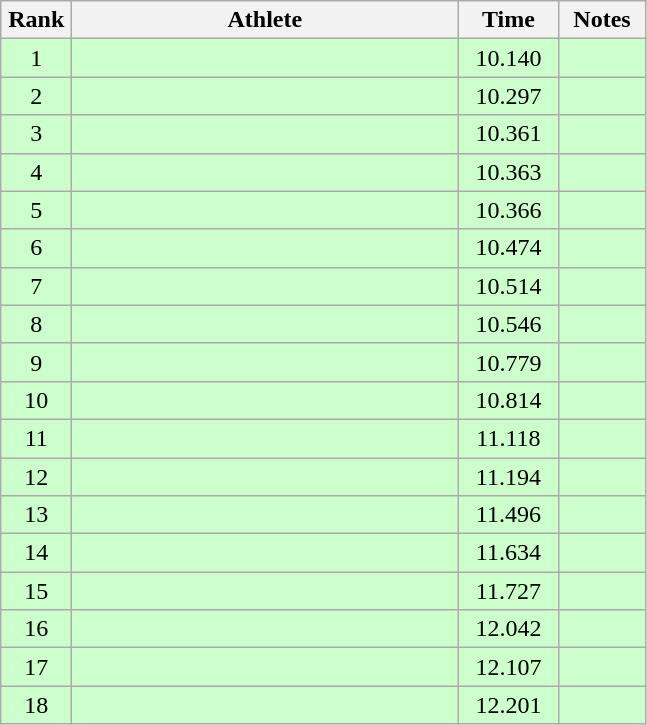<table class=wikitable style="text-align:center">
<tr>
<th width=40>Rank</th>
<th width=250>Athlete</th>
<th width=60>Time</th>
<th width=50>Notes</th>
</tr>
<tr bgcolor="ccffcc">
<td>1</td>
<td align=left></td>
<td>10.140</td>
<td></td>
</tr>
<tr bgcolor="ccffcc">
<td>2</td>
<td align=left></td>
<td>10.297</td>
<td></td>
</tr>
<tr bgcolor="ccffcc">
<td>3</td>
<td align=left></td>
<td>10.361</td>
<td></td>
</tr>
<tr bgcolor="ccffcc">
<td>4</td>
<td align=left></td>
<td>10.363</td>
<td></td>
</tr>
<tr bgcolor="ccffcc">
<td>5</td>
<td align=left></td>
<td>10.366</td>
<td></td>
</tr>
<tr bgcolor="ccffcc">
<td>6</td>
<td align=left></td>
<td>10.474</td>
<td></td>
</tr>
<tr bgcolor="ccffcc">
<td>7</td>
<td align=left></td>
<td>10.514</td>
<td></td>
</tr>
<tr bgcolor="ccffcc">
<td>8</td>
<td align=left></td>
<td>10.546</td>
<td></td>
</tr>
<tr bgcolor="ccffcc">
<td>9</td>
<td align=left></td>
<td>10.779</td>
<td></td>
</tr>
<tr bgcolor="ccffcc">
<td>10</td>
<td align=left></td>
<td>10.814</td>
<td></td>
</tr>
<tr bgcolor="ccffcc">
<td>11</td>
<td align=left></td>
<td>11.118</td>
<td></td>
</tr>
<tr bgcolor="ccffcc">
<td>12</td>
<td align=left></td>
<td>11.194</td>
<td></td>
</tr>
<tr bgcolor="ccffcc">
<td>13</td>
<td align=left></td>
<td>11.496</td>
<td></td>
</tr>
<tr bgcolor="ccffcc">
<td>14</td>
<td align=left></td>
<td>11.634</td>
<td></td>
</tr>
<tr bgcolor="ccffcc">
<td>15</td>
<td align=left></td>
<td>11.727</td>
<td></td>
</tr>
<tr bgcolor="ccffcc">
<td>16</td>
<td align=left></td>
<td>12.042</td>
<td></td>
</tr>
<tr bgcolor="ccffcc">
<td>17</td>
<td align=left></td>
<td>12.107</td>
<td></td>
</tr>
<tr bgcolor="ccffcc">
<td>18</td>
<td align=left></td>
<td>12.201</td>
<td></td>
</tr>
</table>
